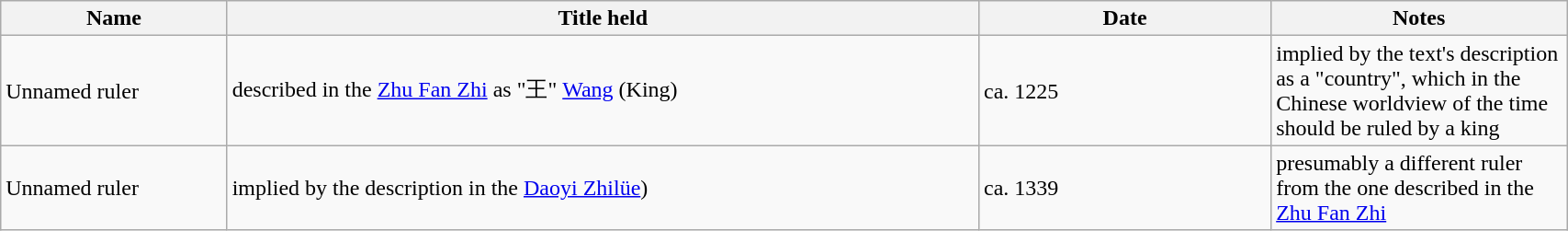<table width=90% class="wikitable">
<tr>
<th width=5%,>Name</th>
<th width=18%>Title held</th>
<th width=7%>Date</th>
<th width=7%>Notes</th>
</tr>
<tr>
<td>Unnamed ruler</td>
<td>described in the <a href='#'>Zhu Fan Zhi</a> as "王" <a href='#'>Wang</a> (King)</td>
<td>ca. 1225</td>
<td>implied by the text's description as a "country", which in the Chinese worldview of the time should be ruled by a king</td>
</tr>
<tr>
<td>Unnamed ruler</td>
<td>implied by the description in the <a href='#'>Daoyi Zhilüe</a>)</td>
<td>ca. 1339</td>
<td>presumably a different ruler from the one described in the <a href='#'>Zhu Fan Zhi</a></td>
</tr>
</table>
